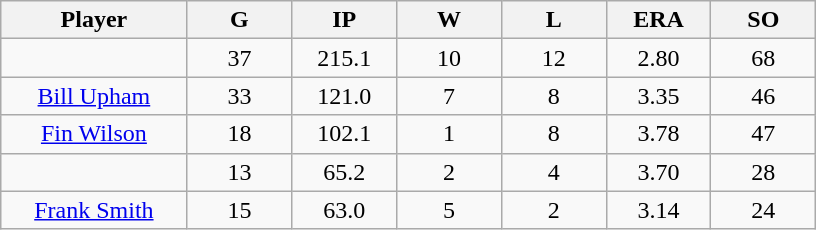<table class="wikitable sortable">
<tr>
<th bgcolor="#DDDDFF" width="16%">Player</th>
<th bgcolor="#DDDDFF" width="9%">G</th>
<th bgcolor="#DDDDFF" width="9%">IP</th>
<th bgcolor="#DDDDFF" width="9%">W</th>
<th bgcolor="#DDDDFF" width="9%">L</th>
<th bgcolor="#DDDDFF" width="9%">ERA</th>
<th bgcolor="#DDDDFF" width="9%">SO</th>
</tr>
<tr align="center">
<td></td>
<td>37</td>
<td>215.1</td>
<td>10</td>
<td>12</td>
<td>2.80</td>
<td>68</td>
</tr>
<tr align="center">
<td><a href='#'>Bill Upham</a></td>
<td>33</td>
<td>121.0</td>
<td>7</td>
<td>8</td>
<td>3.35</td>
<td>46</td>
</tr>
<tr align="center">
<td><a href='#'>Fin Wilson</a></td>
<td>18</td>
<td>102.1</td>
<td>1</td>
<td>8</td>
<td>3.78</td>
<td>47</td>
</tr>
<tr align="center">
<td></td>
<td>13</td>
<td>65.2</td>
<td>2</td>
<td>4</td>
<td>3.70</td>
<td>28</td>
</tr>
<tr align="center">
<td><a href='#'>Frank Smith</a></td>
<td>15</td>
<td>63.0</td>
<td>5</td>
<td>2</td>
<td>3.14</td>
<td>24</td>
</tr>
</table>
